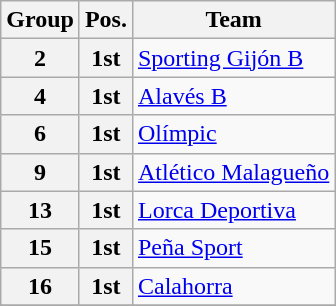<table class="wikitable">
<tr>
<th>Group</th>
<th>Pos.</th>
<th>Team</th>
</tr>
<tr>
<th>2</th>
<th>1st</th>
<td><a href='#'>Sporting Gijón B</a></td>
</tr>
<tr>
<th>4</th>
<th>1st</th>
<td><a href='#'>Alavés B</a></td>
</tr>
<tr>
<th>6</th>
<th>1st</th>
<td><a href='#'>Olímpic</a></td>
</tr>
<tr>
<th>9</th>
<th>1st</th>
<td><a href='#'>Atlético Malagueño</a></td>
</tr>
<tr>
<th>13</th>
<th>1st</th>
<td><a href='#'>Lorca Deportiva</a></td>
</tr>
<tr>
<th>15</th>
<th>1st</th>
<td><a href='#'>Peña Sport</a></td>
</tr>
<tr>
<th>16</th>
<th>1st</th>
<td><a href='#'>Calahorra</a></td>
</tr>
<tr>
</tr>
</table>
